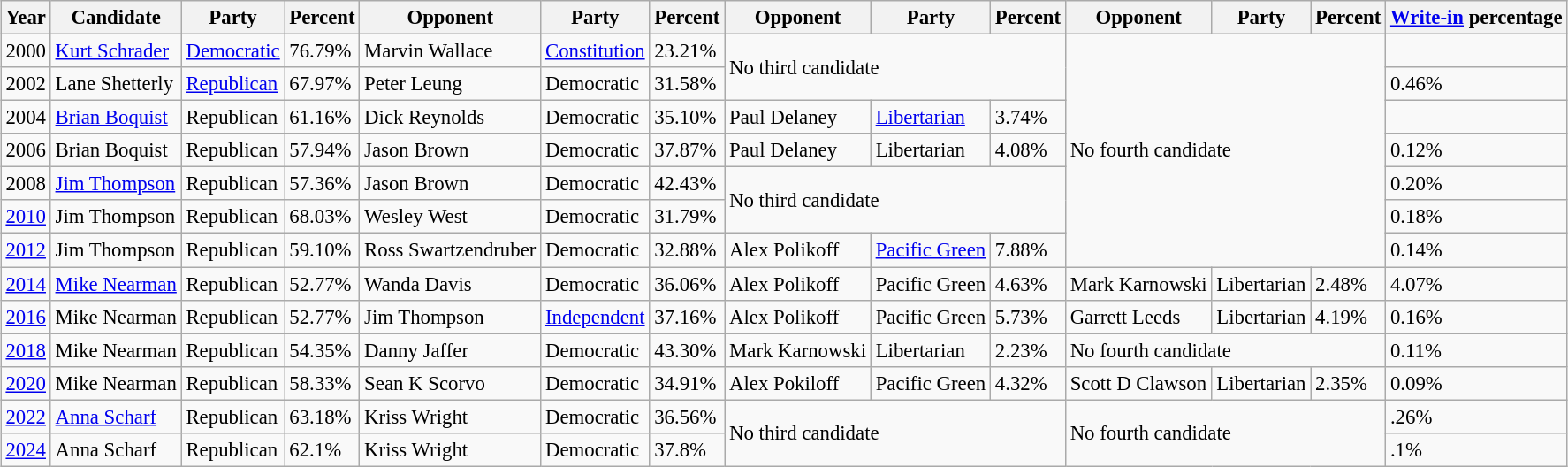<table class="wikitable sortable" style="margin:0.5em auto; font-size:95%;">
<tr>
<th>Year</th>
<th>Candidate</th>
<th>Party</th>
<th>Percent</th>
<th>Opponent</th>
<th>Party</th>
<th>Percent</th>
<th>Opponent</th>
<th>Party</th>
<th>Percent</th>
<th>Opponent</th>
<th>Party</th>
<th>Percent</th>
<th><a href='#'>Write-in</a> percentage</th>
</tr>
<tr>
<td>2000</td>
<td><a href='#'>Kurt Schrader</a></td>
<td><a href='#'>Democratic</a></td>
<td>76.79%</td>
<td>Marvin Wallace</td>
<td><a href='#'>Constitution</a></td>
<td>23.21%</td>
<td colspan="3" rowspan="2">No third candidate</td>
<td colspan="3" rowspan="7">No fourth candidate</td>
<td></td>
</tr>
<tr>
<td>2002</td>
<td>Lane Shetterly</td>
<td><a href='#'>Republican</a></td>
<td>67.97%</td>
<td>Peter Leung</td>
<td>Democratic</td>
<td>31.58%</td>
<td>0.46%</td>
</tr>
<tr>
<td>2004</td>
<td><a href='#'>Brian Boquist</a></td>
<td>Republican</td>
<td>61.16%</td>
<td>Dick Reynolds</td>
<td>Democratic</td>
<td>35.10%</td>
<td>Paul Delaney</td>
<td><a href='#'>Libertarian</a></td>
<td>3.74%</td>
<td></td>
</tr>
<tr>
<td>2006</td>
<td>Brian Boquist</td>
<td>Republican</td>
<td>57.94%</td>
<td>Jason Brown</td>
<td>Democratic</td>
<td>37.87%</td>
<td>Paul Delaney</td>
<td>Libertarian</td>
<td>4.08%</td>
<td>0.12%</td>
</tr>
<tr>
<td>2008</td>
<td><a href='#'>Jim Thompson</a></td>
<td>Republican</td>
<td>57.36%</td>
<td>Jason Brown</td>
<td>Democratic</td>
<td>42.43%</td>
<td colspan="3" rowspan="2">No third candidate</td>
<td>0.20%</td>
</tr>
<tr>
<td><a href='#'>2010</a></td>
<td>Jim Thompson</td>
<td>Republican</td>
<td>68.03%</td>
<td>Wesley West</td>
<td>Democratic</td>
<td>31.79%</td>
<td>0.18%</td>
</tr>
<tr>
<td><a href='#'>2012</a></td>
<td>Jim Thompson</td>
<td>Republican</td>
<td>59.10%</td>
<td>Ross Swartzendruber</td>
<td>Democratic</td>
<td>32.88%</td>
<td>Alex Polikoff</td>
<td><a href='#'>Pacific Green</a></td>
<td>7.88%</td>
<td>0.14%</td>
</tr>
<tr>
<td><a href='#'>2014</a></td>
<td><a href='#'>Mike Nearman</a></td>
<td>Republican</td>
<td>52.77%</td>
<td>Wanda Davis</td>
<td>Democratic</td>
<td>36.06%</td>
<td>Alex Polikoff</td>
<td>Pacific Green</td>
<td>4.63%</td>
<td>Mark Karnowski</td>
<td>Libertarian</td>
<td>2.48%</td>
<td>4.07%</td>
</tr>
<tr>
<td><a href='#'>2016</a></td>
<td>Mike Nearman</td>
<td>Republican</td>
<td>52.77%</td>
<td>Jim Thompson</td>
<td><a href='#'>Independent</a></td>
<td>37.16%</td>
<td>Alex Polikoff</td>
<td>Pacific Green</td>
<td>5.73%</td>
<td>Garrett Leeds</td>
<td>Libertarian</td>
<td>4.19%</td>
<td>0.16%</td>
</tr>
<tr>
<td><a href='#'>2018</a></td>
<td>Mike Nearman</td>
<td>Republican</td>
<td>54.35%</td>
<td>Danny Jaffer</td>
<td>Democratic</td>
<td>43.30%</td>
<td>Mark Karnowski</td>
<td>Libertarian</td>
<td>2.23%</td>
<td colspan="3">No fourth candidate</td>
<td>0.11%</td>
</tr>
<tr>
<td><a href='#'>2020</a></td>
<td>Mike Nearman</td>
<td>Republican</td>
<td>58.33%</td>
<td>Sean K Scorvo</td>
<td>Democratic</td>
<td>34.91%</td>
<td>Alex Pokiloff</td>
<td>Pacific Green</td>
<td>4.32%</td>
<td>Scott D Clawson</td>
<td>Libertarian</td>
<td>2.35%</td>
<td>0.09%</td>
</tr>
<tr>
<td><a href='#'>2022</a></td>
<td><a href='#'>Anna Scharf</a></td>
<td>Republican</td>
<td>63.18%</td>
<td>Kriss Wright</td>
<td>Democratic</td>
<td>36.56%</td>
<td colspan="3" rowspan="2">No third candidate</td>
<td colspan="3" rowspan="2">No fourth candidate</td>
<td>.26%</td>
</tr>
<tr>
<td><a href='#'>2024</a></td>
<td>Anna Scharf</td>
<td>Republican</td>
<td>62.1%</td>
<td>Kriss Wright</td>
<td>Democratic</td>
<td>37.8%</td>
<td>.1%</td>
</tr>
</table>
